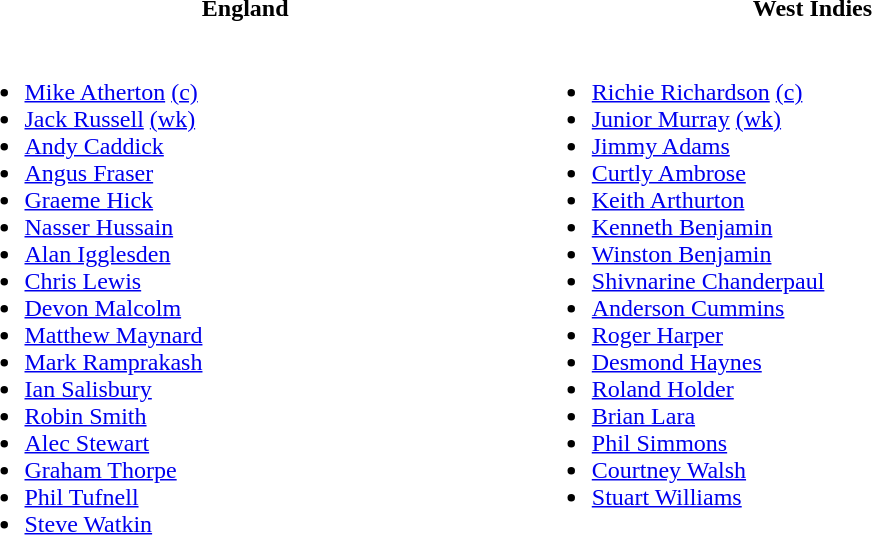<table width=60%>
<tr>
<th width=30%>England</th>
<th width=30%>West Indies</th>
</tr>
<tr valign="top">
<td><br><ul><li><a href='#'>Mike Atherton</a> <a href='#'>(c)</a></li><li><a href='#'>Jack Russell</a> <a href='#'>(wk)</a></li><li><a href='#'>Andy Caddick</a></li><li><a href='#'>Angus Fraser</a></li><li><a href='#'>Graeme Hick</a></li><li><a href='#'>Nasser Hussain</a></li><li><a href='#'>Alan Igglesden</a></li><li><a href='#'>Chris Lewis</a></li><li><a href='#'>Devon Malcolm</a></li><li><a href='#'>Matthew Maynard</a></li><li><a href='#'>Mark Ramprakash</a></li><li><a href='#'>Ian Salisbury</a></li><li><a href='#'>Robin Smith</a></li><li><a href='#'>Alec Stewart</a></li><li><a href='#'>Graham Thorpe</a></li><li><a href='#'>Phil Tufnell</a></li><li><a href='#'>Steve Watkin</a></li></ul></td>
<td><br><ul><li><a href='#'>Richie Richardson</a> <a href='#'>(c)</a></li><li><a href='#'>Junior Murray</a> <a href='#'>(wk)</a></li><li><a href='#'>Jimmy Adams</a></li><li><a href='#'>Curtly Ambrose</a></li><li><a href='#'>Keith Arthurton</a></li><li><a href='#'>Kenneth Benjamin</a></li><li><a href='#'>Winston Benjamin</a></li><li><a href='#'>Shivnarine Chanderpaul</a></li><li><a href='#'>Anderson Cummins</a></li><li><a href='#'>Roger Harper</a></li><li><a href='#'>Desmond Haynes</a></li><li><a href='#'>Roland Holder</a></li><li><a href='#'>Brian Lara</a></li><li><a href='#'>Phil Simmons</a></li><li><a href='#'>Courtney Walsh</a></li><li><a href='#'>Stuart Williams</a></li></ul></td>
</tr>
</table>
